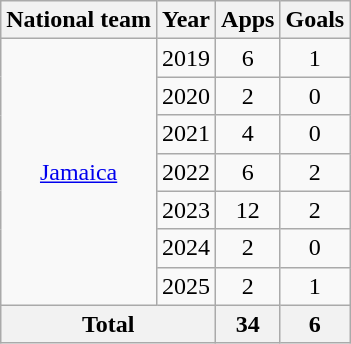<table class="wikitable" style="text-align:center">
<tr>
<th>National team</th>
<th>Year</th>
<th>Apps</th>
<th>Goals</th>
</tr>
<tr>
<td rowspan="7"><a href='#'>Jamaica</a></td>
<td>2019</td>
<td>6</td>
<td>1</td>
</tr>
<tr>
<td>2020</td>
<td>2</td>
<td>0</td>
</tr>
<tr>
<td>2021</td>
<td>4</td>
<td>0</td>
</tr>
<tr>
<td>2022</td>
<td>6</td>
<td>2</td>
</tr>
<tr>
<td>2023</td>
<td>12</td>
<td>2</td>
</tr>
<tr>
<td>2024</td>
<td>2</td>
<td>0</td>
</tr>
<tr>
<td>2025</td>
<td>2</td>
<td>1</td>
</tr>
<tr>
<th colspan="2">Total</th>
<th>34</th>
<th>6</th>
</tr>
</table>
